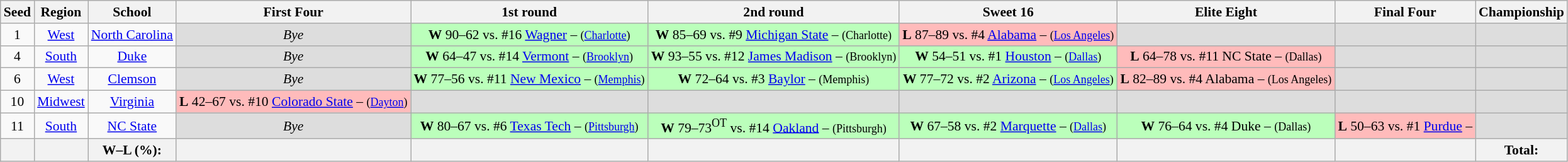<table class="sortable wikitable" style="white-space:nowrap; text-align:center; font-size:90%;">
<tr>
<th>Seed</th>
<th>Region</th>
<th>School</th>
<th>First Four</th>
<th>1st round</th>
<th>2nd round</th>
<th>Sweet 16</th>
<th>Elite Eight</th>
<th>Final Four</th>
<th>Championship</th>
</tr>
<tr>
<td>1</td>
<td><a href='#'>West</a></td>
<td><a href='#'>North Carolina</a></td>
<td style="background:#ddd;"><em>Bye</em></td>
<td style="background:#bfb;"><strong>W</strong> 90–62 vs. #16 <a href='#'>Wagner</a> – <small>(<a href='#'>Charlotte</a>)</small></td>
<td style="background:#bfb;"><strong>W</strong> 85–69 vs. #9 <a href='#'>Michigan State</a> – <small>(Charlotte)</small></td>
<td style="background:#fbb;"><strong>L</strong> 87–89 vs. #4 <a href='#'>Alabama</a> – <small>(<a href='#'>Los Angeles</a>)</small></td>
<td style="background:#ddd;"></td>
<td style="background:#ddd;"></td>
<td style="background:#ddd;"></td>
</tr>
<tr>
<td>4</td>
<td><a href='#'>South</a></td>
<td><a href='#'>Duke</a></td>
<td style="background:#ddd;"><em>Bye</em></td>
<td style="background:#bfb;"><strong>W</strong> 64–47 vs. #14 <a href='#'>Vermont</a> – <small>(<a href='#'>Brooklyn</a>)</small></td>
<td style="background:#bfb;"><strong>W</strong> 93–55 vs. #12 <a href='#'>James Madison</a> – <small>(Brooklyn)</small></td>
<td style="background:#bfb;"><strong>W</strong> 54–51 vs. #1 <a href='#'>Houston</a> – <small>(<a href='#'>Dallas</a>)</small></td>
<td style="background:#fbb;"><strong>L</strong> 64–78 vs. #11 NC State – <small>(Dallas)</small></td>
<td style="background:#ddd;"></td>
<td style="background:#ddd;"></td>
</tr>
<tr>
<td>6</td>
<td><a href='#'>West</a></td>
<td><a href='#'>Clemson</a></td>
<td style="background:#ddd;"><em>Bye</em></td>
<td style="background:#bfb;"><strong>W</strong> 77–56 vs. #11 <a href='#'>New Mexico</a> – <small>(<a href='#'>Memphis</a>)</small></td>
<td style="background:#bfb;"><strong>W</strong> 72–64 vs. #3 <a href='#'>Baylor</a> – <small>(Memphis)</small></td>
<td style="background:#bfb;"><strong>W</strong> 77–72 vs. #2 <a href='#'>Arizona</a> – <small>(<a href='#'>Los Angeles</a>)</small></td>
<td style="background:#fbb;"><strong>L</strong> 82–89 vs. #4 Alabama – <small>(Los Angeles)</small></td>
<td style="background:#ddd;"></td>
<td style="background:#ddd;"></td>
</tr>
<tr>
<td>10</td>
<td><a href='#'>Midwest</a></td>
<td><a href='#'>Virginia</a></td>
<td style="background:#fbb;"><strong>L</strong> 42–67 vs. #10 <a href='#'>Colorado State</a> – <small>(<a href='#'>Dayton</a>)</small></td>
<td style="background:#ddd;"></td>
<td style="background:#ddd;"></td>
<td style="background:#ddd;"></td>
<td style="background:#ddd;"></td>
<td style="background:#ddd;"></td>
<td style="background:#ddd;"></td>
</tr>
<tr>
<td>11</td>
<td><a href='#'>South</a></td>
<td><a href='#'>NC State</a></td>
<td style="background:#ddd;"><em>Bye</em></td>
<td style="background:#bfb;"><strong>W</strong> 80–67 vs. #6 <a href='#'>Texas Tech</a> – <small>(<a href='#'>Pittsburgh</a>)</small></td>
<td style="background:#bfb;"><strong>W</strong> 79–73<sup>OT</sup> vs. #14 <a href='#'>Oakland</a> – <small>(Pittsburgh)</small></td>
<td style="background:#bfb;"><strong>W</strong> 67–58 vs. #2 <a href='#'>Marquette</a> – <small>(<a href='#'>Dallas</a>)</small></td>
<td style="background:#bfb;"><strong>W</strong> 76–64 vs. #4 Duke – <small>(Dallas)</small></td>
<td style="background:#fbb;"><strong>L</strong> 50–63 vs. #1 <a href='#'>Purdue</a> – </td>
<td style="background:#ddd;"></td>
</tr>
<tr>
<th></th>
<th></th>
<th>W–L (%):</th>
<th></th>
<th></th>
<th></th>
<th></th>
<th></th>
<th></th>
<th> Total: </th>
</tr>
</table>
